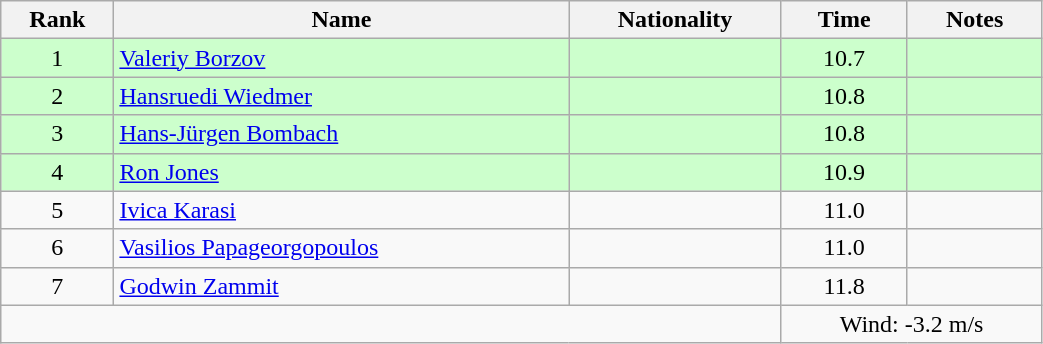<table class="wikitable sortable" style="text-align:center;width: 55%">
<tr>
<th>Rank</th>
<th>Name</th>
<th>Nationality</th>
<th>Time</th>
<th>Notes</th>
</tr>
<tr bgcolor=ccffcc>
<td>1</td>
<td align=left><a href='#'>Valeriy Borzov</a></td>
<td align=left></td>
<td>10.7</td>
<td></td>
</tr>
<tr bgcolor=ccffcc>
<td>2</td>
<td align=left><a href='#'>Hansruedi Wiedmer</a></td>
<td align=left></td>
<td>10.8</td>
<td></td>
</tr>
<tr bgcolor=ccffcc>
<td>3</td>
<td align=left><a href='#'>Hans-Jürgen Bombach</a></td>
<td align=left></td>
<td>10.8</td>
<td></td>
</tr>
<tr bgcolor=ccffcc>
<td>4</td>
<td align=left><a href='#'>Ron Jones</a></td>
<td align=left></td>
<td>10.9</td>
<td></td>
</tr>
<tr>
<td>5</td>
<td align=left><a href='#'>Ivica Karasi</a></td>
<td align=left></td>
<td>11.0</td>
<td></td>
</tr>
<tr>
<td>6</td>
<td align=left><a href='#'>Vasilios Papageorgopoulos</a></td>
<td align=left></td>
<td>11.0</td>
<td></td>
</tr>
<tr>
<td>7</td>
<td align=left><a href='#'>Godwin Zammit</a></td>
<td align=left></td>
<td>11.8</td>
<td></td>
</tr>
<tr>
<td colspan="3"></td>
<td colspan="2">Wind: -3.2 m/s</td>
</tr>
</table>
